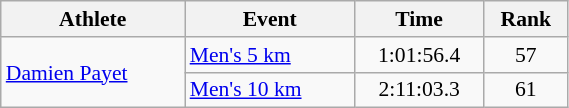<table class="wikitable" style="text-align:center; font-size:90%; width:30%;">
<tr>
<th>Athlete</th>
<th>Event</th>
<th>Time</th>
<th>Rank</th>
</tr>
<tr>
<td align=left rowspan=2><a href='#'>Damien Payet</a></td>
<td align=left><a href='#'>Men's 5 km</a></td>
<td>1:01:56.4</td>
<td>57</td>
</tr>
<tr>
<td align=left><a href='#'>Men's 10 km</a></td>
<td>2:11:03.3</td>
<td>61</td>
</tr>
</table>
